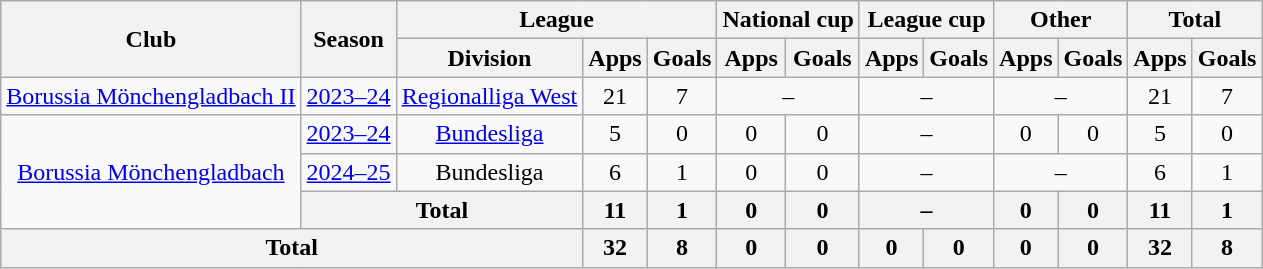<table class="wikitable" style="text-align:center">
<tr>
<th rowspan="2">Club</th>
<th rowspan="2">Season</th>
<th colspan="3">League</th>
<th colspan="2">National cup</th>
<th colspan="2">League cup</th>
<th colspan="2">Other</th>
<th colspan="2">Total</th>
</tr>
<tr>
<th>Division</th>
<th>Apps</th>
<th>Goals</th>
<th>Apps</th>
<th>Goals</th>
<th>Apps</th>
<th>Goals</th>
<th>Apps</th>
<th>Goals</th>
<th>Apps</th>
<th>Goals</th>
</tr>
<tr>
<td><a href='#'>Borussia Mönchengladbach II</a></td>
<td><a href='#'>2023–24</a></td>
<td><a href='#'>Regionalliga West</a></td>
<td>21</td>
<td>7</td>
<td colspan="2">–</td>
<td colspan="2">–</td>
<td colspan="2">–</td>
<td>21</td>
<td>7</td>
</tr>
<tr>
<td rowspan="3"><a href='#'>Borussia Mönchengladbach</a></td>
<td><a href='#'>2023–24</a></td>
<td><a href='#'>Bundesliga</a></td>
<td>5</td>
<td>0</td>
<td>0</td>
<td>0</td>
<td colspan="2">–</td>
<td>0</td>
<td>0</td>
<td>5</td>
<td>0</td>
</tr>
<tr>
<td><a href='#'>2024–25</a></td>
<td>Bundesliga</td>
<td>6</td>
<td>1</td>
<td>0</td>
<td>0</td>
<td colspan="2">–</td>
<td colspan="2">–</td>
<td>6</td>
<td>1</td>
</tr>
<tr>
<th colspan="2">Total</th>
<th>11</th>
<th>1</th>
<th>0</th>
<th>0</th>
<th colspan="2">–</th>
<th>0</th>
<th>0</th>
<th>11</th>
<th>1</th>
</tr>
<tr>
<th colspan="3">Total</th>
<th>32</th>
<th>8</th>
<th>0</th>
<th>0</th>
<th>0</th>
<th>0</th>
<th>0</th>
<th>0</th>
<th>32</th>
<th>8</th>
</tr>
</table>
